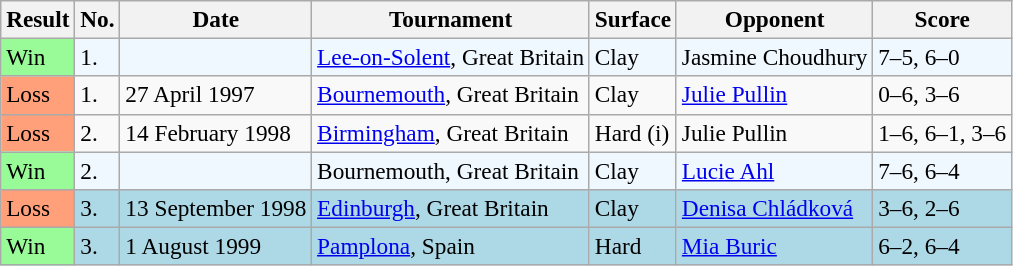<table class="sortable wikitable" style="font-size:97%;">
<tr>
<th>Result</th>
<th>No.</th>
<th>Date</th>
<th>Tournament</th>
<th>Surface</th>
<th>Opponent</th>
<th>Score</th>
</tr>
<tr style="background:#f0f8ff;">
<td style="background:#98fb98;">Win</td>
<td>1.</td>
<td></td>
<td><a href='#'>Lee-on-Solent</a>, Great Britain</td>
<td>Clay</td>
<td> Jasmine Choudhury</td>
<td>7–5, 6–0</td>
</tr>
<tr>
<td style="background:#ffa07a;">Loss</td>
<td>1.</td>
<td>27 April 1997</td>
<td><a href='#'>Bournemouth</a>, Great Britain</td>
<td>Clay</td>
<td> <a href='#'>Julie Pullin</a></td>
<td>0–6, 3–6</td>
</tr>
<tr>
<td style="background:#ffa07a;">Loss</td>
<td>2.</td>
<td>14 February 1998</td>
<td><a href='#'>Birmingham</a>, Great Britain</td>
<td>Hard (i)</td>
<td> Julie Pullin</td>
<td>1–6, 6–1, 3–6</td>
</tr>
<tr style="background:#f0f8ff;">
<td style="background:#98fb98;">Win</td>
<td>2.</td>
<td></td>
<td>Bournemouth, Great Britain</td>
<td>Clay</td>
<td> <a href='#'>Lucie Ahl</a></td>
<td>7–6, 6–4</td>
</tr>
<tr style="background:lightblue;">
<td style="background:#ffa07a;">Loss</td>
<td>3.</td>
<td>13 September 1998</td>
<td><a href='#'>Edinburgh</a>, Great Britain</td>
<td>Clay</td>
<td> <a href='#'>Denisa Chládková</a></td>
<td>3–6, 2–6</td>
</tr>
<tr style="background:lightblue;">
<td style="background:#98fb98;">Win</td>
<td>3.</td>
<td>1 August 1999</td>
<td><a href='#'>Pamplona</a>, Spain</td>
<td>Hard</td>
<td> <a href='#'>Mia Buric</a></td>
<td>6–2, 6–4</td>
</tr>
</table>
